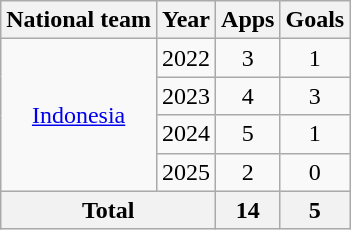<table class="wikitable" style="text-align:center">
<tr>
<th>National team</th>
<th>Year</th>
<th>Apps</th>
<th>Goals</th>
</tr>
<tr>
<td rowspan="4"><a href='#'>Indonesia</a></td>
<td>2022</td>
<td>3</td>
<td>1</td>
</tr>
<tr>
<td>2023</td>
<td>4</td>
<td>3</td>
</tr>
<tr>
<td>2024</td>
<td>5</td>
<td>1</td>
</tr>
<tr>
<td>2025</td>
<td>2</td>
<td>0</td>
</tr>
<tr>
<th colspan="2">Total</th>
<th>14</th>
<th>5</th>
</tr>
</table>
